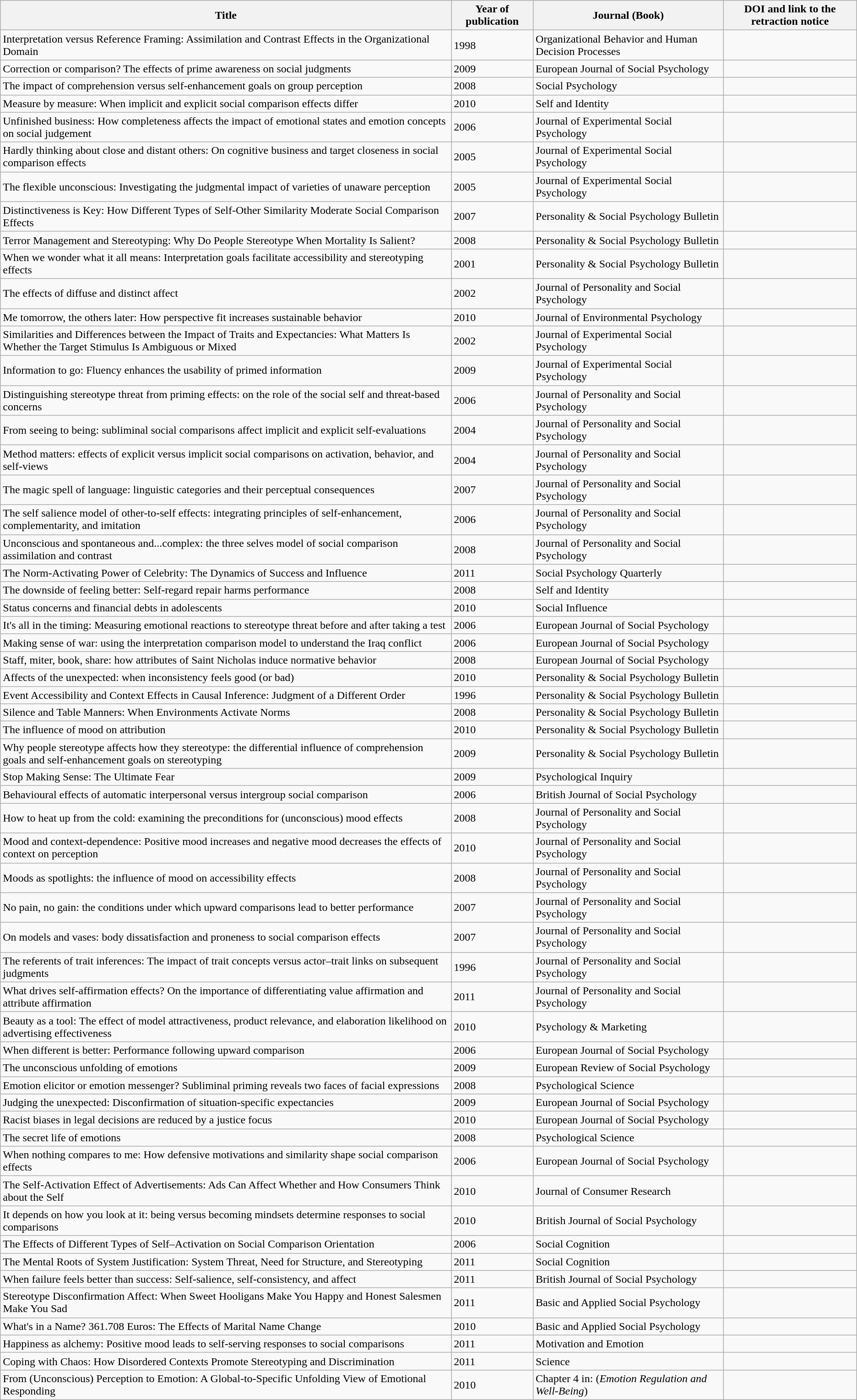<table class="wikitable sortable mw-collapsible mw-collapsed sticky-header static-row-numbers">
<tr>
<th>Title</th>
<th>Year of publication</th>
<th>Journal (Book)</th>
<th>DOI and link to the retraction notice</th>
</tr>
<tr>
<td>Interpretation versus Reference Framing: Assimilation and Contrast Effects in the Organizational Domain</td>
<td>1998</td>
<td>Organizational Behavior and Human Decision Processes</td>
<td></td>
</tr>
<tr>
<td>Correction or comparison? The effects of prime awareness on social judgments</td>
<td>2009</td>
<td>European Journal of Social Psychology</td>
<td></td>
</tr>
<tr>
<td>The impact of comprehension versus self-enhancement goals on group perception</td>
<td>2008</td>
<td>Social Psychology</td>
<td></td>
</tr>
<tr>
<td>Measure by measure: When implicit and explicit social comparison effects differ</td>
<td>2010</td>
<td>Self and Identity</td>
<td></td>
</tr>
<tr>
<td>Unfinished business: How completeness affects the impact of emotional states and emotion concepts on social judgement</td>
<td>2006</td>
<td>Journal of Experimental Social Psychology</td>
<td></td>
</tr>
<tr>
<td>Hardly thinking about close and distant others: On cognitive business and target closeness in social comparison effects</td>
<td>2005</td>
<td>Journal of Experimental Social Psychology</td>
<td></td>
</tr>
<tr>
<td>The flexible unconscious: Investigating the judgmental impact of varieties of unaware perception</td>
<td>2005</td>
<td>Journal of Experimental Social Psychology</td>
<td></td>
</tr>
<tr>
<td>Distinctiveness is Key: How Different Types of Self-Other Similarity Moderate Social Comparison Effects</td>
<td>2007</td>
<td>Personality & Social Psychology Bulletin</td>
<td></td>
</tr>
<tr>
<td>Terror Management and Stereotyping: Why Do People Stereotype When Mortality Is Salient?</td>
<td>2008</td>
<td>Personality & Social Psychology Bulletin</td>
<td></td>
</tr>
<tr>
<td>When we wonder what it all means: Interpretation goals facilitate accessibility and stereotyping effects</td>
<td>2001</td>
<td>Personality & Social Psychology Bulletin</td>
<td></td>
</tr>
<tr>
<td>The effects of diffuse and distinct affect</td>
<td>2002</td>
<td>Journal of Personality and Social Psychology</td>
<td></td>
</tr>
<tr>
<td>Me tomorrow, the others later: How perspective fit increases sustainable behavior</td>
<td>2010</td>
<td>Journal of Environmental Psychology</td>
<td></td>
</tr>
<tr>
<td>Similarities and Differences between the Impact of Traits and Expectancies: What Matters Is Whether the Target Stimulus Is Ambiguous or Mixed</td>
<td>2002</td>
<td>Journal of Experimental Social Psychology</td>
<td></td>
</tr>
<tr>
<td>Information to go: Fluency enhances the usability of primed information</td>
<td>2009</td>
<td>Journal of Experimental Social Psychology</td>
<td></td>
</tr>
<tr>
<td>Distinguishing stereotype threat from priming effects: on the role of the social self and threat-based concerns</td>
<td>2006</td>
<td>Journal of Personality and Social Psychology</td>
<td></td>
</tr>
<tr>
<td>From seeing to being: subliminal social comparisons affect implicit and explicit self-evaluations</td>
<td>2004</td>
<td>Journal of Personality and Social Psychology</td>
<td></td>
</tr>
<tr>
<td>Method matters: effects of explicit versus implicit social comparisons on activation, behavior, and self-views</td>
<td>2004</td>
<td>Journal of Personality and Social Psychology</td>
<td></td>
</tr>
<tr>
<td>The magic spell of language: linguistic categories and their perceptual consequences</td>
<td>2007</td>
<td>Journal of Personality and Social Psychology</td>
<td></td>
</tr>
<tr>
<td>The self salience model of other-to-self effects: integrating principles of self-enhancement, complementarity, and imitation</td>
<td>2006</td>
<td>Journal of Personality and Social Psychology</td>
<td></td>
</tr>
<tr>
<td>Unconscious and spontaneous and...complex: the three selves model of social comparison assimilation and contrast</td>
<td>2008</td>
<td>Journal of Personality and Social Psychology</td>
<td></td>
</tr>
<tr>
<td>The Norm-Activating Power of Celebrity: The Dynamics of Success and Influence</td>
<td>2011</td>
<td>Social Psychology Quarterly</td>
<td></td>
</tr>
<tr>
<td>The downside of feeling better: Self-regard repair harms performance</td>
<td>2008</td>
<td>Self and Identity</td>
<td></td>
</tr>
<tr>
<td>Status concerns and financial debts in adolescents</td>
<td>2010</td>
<td>Social Influence</td>
<td></td>
</tr>
<tr>
<td>It's all in the timing: Measuring emotional reactions to stereotype threat before and after taking a test</td>
<td>2006</td>
<td>European Journal of Social Psychology</td>
<td></td>
</tr>
<tr>
<td>Making sense of war: using the interpretation comparison model to understand the Iraq conflict</td>
<td>2006</td>
<td>European Journal of Social Psychology</td>
<td></td>
</tr>
<tr>
<td>Staff, miter, book, share: how attributes of Saint Nicholas induce normative behavior</td>
<td>2008</td>
<td>European Journal of Social Psychology</td>
<td> </td>
</tr>
<tr>
<td>Affects of the unexpected: when inconsistency feels good (or bad)</td>
<td>2010</td>
<td>Personality & Social Psychology Bulletin</td>
<td></td>
</tr>
<tr>
<td>Event Accessibility and Context Effects in Causal Inference: Judgment of a Different Order</td>
<td>1996</td>
<td>Personality & Social Psychology Bulletin</td>
<td></td>
</tr>
<tr>
<td>Silence and Table Manners: When Environments Activate Norms</td>
<td>2008</td>
<td>Personality & Social Psychology Bulletin</td>
<td></td>
</tr>
<tr>
<td>The influence of mood on attribution</td>
<td>2010</td>
<td>Personality & Social Psychology Bulletin</td>
<td></td>
</tr>
<tr>
<td>Why people stereotype affects how they stereotype: the differential influence of comprehension goals and self-enhancement goals on stereotyping</td>
<td>2009</td>
<td>Personality & Social Psychology Bulletin</td>
<td></td>
</tr>
<tr>
<td>Stop Making Sense: The Ultimate Fear</td>
<td>2009</td>
<td>Psychological Inquiry</td>
<td></td>
</tr>
<tr>
<td>Behavioural effects of automatic interpersonal versus intergroup social comparison</td>
<td>2006</td>
<td>British Journal of Social Psychology</td>
<td></td>
</tr>
<tr>
<td>How to heat up from the cold: examining the preconditions for (unconscious) mood effects</td>
<td>2008</td>
<td>Journal of Personality and Social Psychology</td>
<td></td>
</tr>
<tr>
<td>Mood and context-dependence: Positive mood increases and negative mood decreases the effects of context on perception</td>
<td>2010</td>
<td>Journal of Personality and Social Psychology</td>
<td></td>
</tr>
<tr>
<td>Moods as spotlights: the influence of mood on accessibility effects</td>
<td>2008</td>
<td>Journal of Personality and Social Psychology</td>
<td></td>
</tr>
<tr>
<td>No pain, no gain: the conditions under which upward comparisons lead to better performance</td>
<td>2007</td>
<td>Journal of Personality and Social Psychology</td>
<td></td>
</tr>
<tr>
<td>On models and vases: body dissatisfaction and proneness to social comparison effects</td>
<td>2007</td>
<td>Journal of Personality and Social Psychology</td>
<td></td>
</tr>
<tr>
<td>The referents of trait inferences: The impact of trait concepts versus actor–trait links on subsequent judgments</td>
<td>1996</td>
<td>Journal of Personality and Social Psychology</td>
<td></td>
</tr>
<tr>
<td>What drives self-affirmation effects? On the importance of differentiating value affirmation and attribute affirmation</td>
<td>2011</td>
<td>Journal of Personality and Social Psychology</td>
<td></td>
</tr>
<tr>
<td>Beauty as a tool: The effect of model attractiveness, product relevance, and elaboration likelihood on advertising effectiveness</td>
<td>2010</td>
<td>Psychology & Marketing</td>
<td></td>
</tr>
<tr>
<td>When different is better: Performance following upward comparison</td>
<td>2006</td>
<td>European Journal of Social Psychology</td>
<td></td>
</tr>
<tr>
<td>The unconscious unfolding of emotions</td>
<td>2009</td>
<td>European Review of Social Psychology</td>
<td></td>
</tr>
<tr>
<td>Emotion elicitor or emotion messenger? Subliminal priming reveals two faces of facial expressions</td>
<td>2008</td>
<td>Psychological Science</td>
<td></td>
</tr>
<tr>
<td>Judging the unexpected: Disconfirmation of situation-specific expectancies</td>
<td>2009</td>
<td>European Journal of Social Psychology</td>
<td> </td>
</tr>
<tr>
<td>Racist biases in legal decisions are reduced by a justice focus</td>
<td>2010</td>
<td>European Journal of Social Psychology</td>
<td> </td>
</tr>
<tr>
<td>The secret life of emotions</td>
<td>2008</td>
<td>Psychological Science</td>
<td></td>
</tr>
<tr>
<td>When nothing compares to me: How defensive motivations and similarity shape social comparison effects</td>
<td>2006</td>
<td>European Journal of Social Psychology</td>
<td></td>
</tr>
<tr>
<td>The Self-Activation Effect of Advertisements: Ads Can Affect Whether and How Consumers Think about the Self</td>
<td>2010</td>
<td>Journal of Consumer Research</td>
<td></td>
</tr>
<tr>
<td>It depends on how you look at it: being versus becoming mindsets determine responses to social comparisons</td>
<td>2010</td>
<td>British Journal of Social Psychology</td>
<td></td>
</tr>
<tr>
<td>The Effects of Different Types of Self–Activation on Social Comparison Orientation</td>
<td>2006</td>
<td>Social Cognition</td>
<td></td>
</tr>
<tr>
<td>The Mental Roots of System Justification: System Threat, Need for Structure, and Stereotyping</td>
<td>2011</td>
<td>Social Cognition</td>
<td></td>
</tr>
<tr>
<td>When failure feels better than success: Self-salience, self-consistency, and affect</td>
<td>2011</td>
<td>British Journal of Social Psychology</td>
<td></td>
</tr>
<tr>
<td>Stereotype Disconfirmation Affect: When Sweet Hooligans Make You Happy and Honest Salesmen Make You Sad</td>
<td>2011</td>
<td>Basic and Applied Social Psychology</td>
<td></td>
</tr>
<tr>
<td>What's in a Name? 361.708 Euros: The Effects of Marital Name Change</td>
<td>2010</td>
<td>Basic and Applied Social Psychology</td>
<td></td>
</tr>
<tr>
<td>Happiness as alchemy: Positive mood leads to self-serving responses to social comparisons</td>
<td>2011</td>
<td>Motivation and Emotion</td>
<td></td>
</tr>
<tr>
<td>Coping with Chaos: How Disordered Contexts Promote Stereotyping and Discrimination</td>
<td>2011</td>
<td>Science</td>
<td></td>
</tr>
<tr>
<td>From (Unconscious) Perception to Emotion: A Global-to-Specific Unfolding View of Emotional Responding</td>
<td>2010</td>
<td>Chapter 4 in: (<em>Emotion Regulation and Well-Being</em>)</td>
<td></td>
</tr>
</table>
